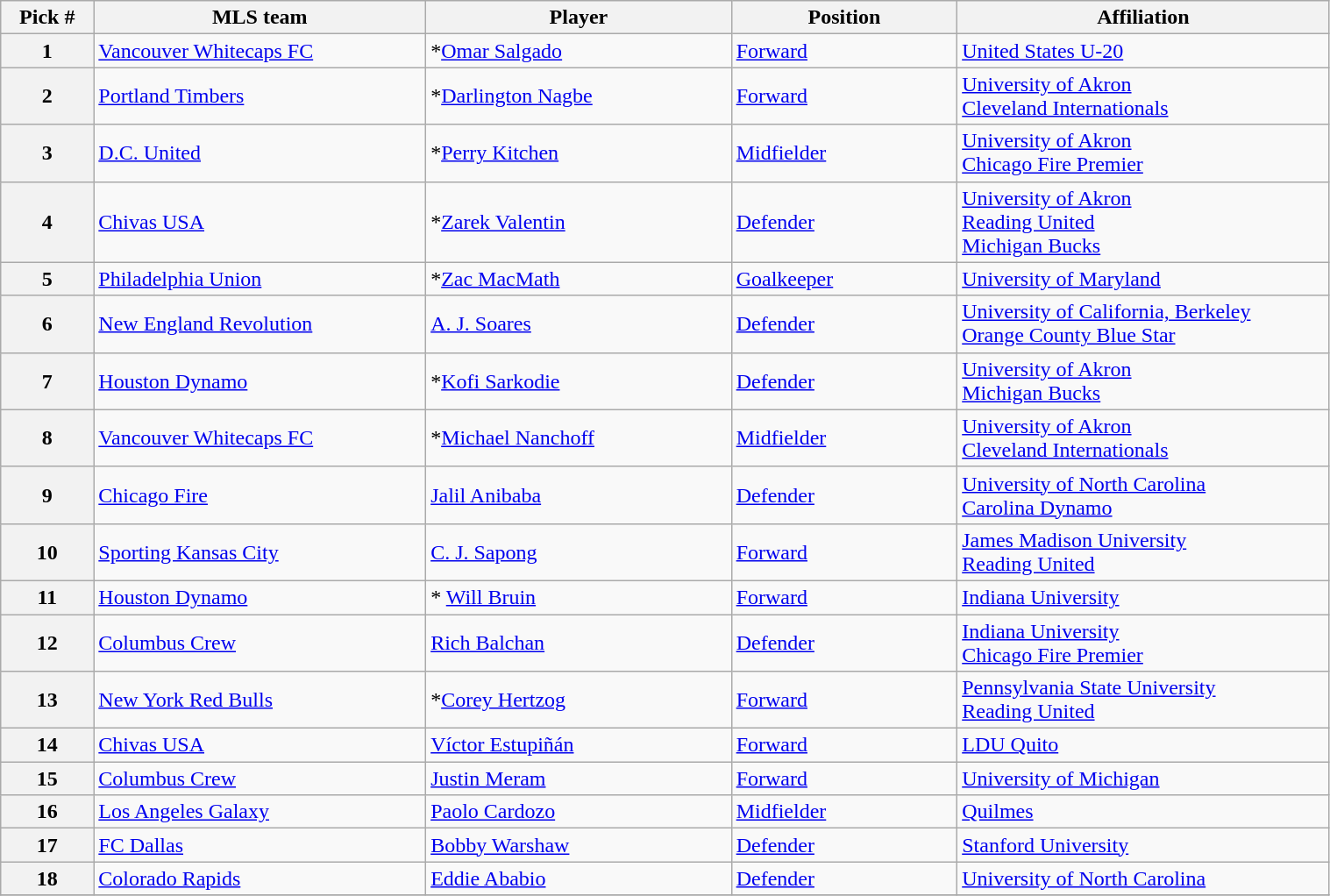<table class="wikitable sortable" style="width:80%">
<tr>
<th width=7%>Pick #</th>
<th width=25%>MLS team</th>
<th width=23%>Player</th>
<th width=17%>Position</th>
<th>Affiliation</th>
</tr>
<tr>
<th>1</th>
<td><a href='#'>Vancouver Whitecaps FC</a></td>
<td> *<a href='#'>Omar Salgado</a></td>
<td><a href='#'>Forward</a></td>
<td><a href='#'>United States U-20</a></td>
</tr>
<tr>
<th>2</th>
<td><a href='#'>Portland Timbers</a></td>
<td> *<a href='#'>Darlington Nagbe</a></td>
<td><a href='#'>Forward</a></td>
<td><a href='#'>University of Akron</a><br><a href='#'>Cleveland Internationals</a></td>
</tr>
<tr>
<th>3</th>
<td><a href='#'>D.C. United</a></td>
<td> *<a href='#'>Perry Kitchen</a></td>
<td><a href='#'>Midfielder</a></td>
<td><a href='#'>University of Akron</a><br><a href='#'>Chicago Fire Premier</a></td>
</tr>
<tr>
<th>4</th>
<td><a href='#'>Chivas USA</a></td>
<td> *<a href='#'>Zarek Valentin</a></td>
<td><a href='#'>Defender</a></td>
<td><a href='#'>University of Akron</a><br><a href='#'>Reading United</a><br><a href='#'>Michigan Bucks</a></td>
</tr>
<tr>
<th>5</th>
<td><a href='#'>Philadelphia Union</a></td>
<td> *<a href='#'>Zac MacMath</a></td>
<td><a href='#'>Goalkeeper</a></td>
<td><a href='#'>University of Maryland</a></td>
</tr>
<tr>
<th>6</th>
<td><a href='#'>New England Revolution</a></td>
<td> <a href='#'>A. J. Soares</a></td>
<td><a href='#'>Defender</a></td>
<td><a href='#'>University of California, Berkeley</a><br><a href='#'>Orange County Blue Star</a></td>
</tr>
<tr>
<th>7</th>
<td><a href='#'>Houston Dynamo</a></td>
<td> *<a href='#'>Kofi Sarkodie</a></td>
<td><a href='#'>Defender</a></td>
<td><a href='#'>University of Akron</a><br><a href='#'>Michigan Bucks</a></td>
</tr>
<tr>
<th>8</th>
<td><a href='#'>Vancouver Whitecaps FC</a> </td>
<td> *<a href='#'>Michael Nanchoff</a></td>
<td><a href='#'>Midfielder</a></td>
<td><a href='#'>University of Akron</a><br><a href='#'>Cleveland Internationals</a></td>
</tr>
<tr>
<th>9</th>
<td><a href='#'>Chicago Fire</a></td>
<td> <a href='#'>Jalil Anibaba</a></td>
<td><a href='#'>Defender</a></td>
<td><a href='#'>University of North Carolina</a><br><a href='#'>Carolina Dynamo</a></td>
</tr>
<tr>
<th>10</th>
<td><a href='#'>Sporting Kansas City</a></td>
<td> <a href='#'>C. J. Sapong</a></td>
<td><a href='#'>Forward</a></td>
<td><a href='#'>James Madison University</a><br><a href='#'>Reading United</a></td>
</tr>
<tr>
<th>11</th>
<td><a href='#'>Houston Dynamo</a></td>
<td>* <a href='#'>Will Bruin</a></td>
<td><a href='#'>Forward</a></td>
<td><a href='#'>Indiana University</a></td>
</tr>
<tr>
<th>12</th>
<td><a href='#'>Columbus Crew</a></td>
<td> <a href='#'>Rich Balchan</a></td>
<td><a href='#'>Defender</a></td>
<td><a href='#'>Indiana University</a><br><a href='#'>Chicago Fire Premier</a></td>
</tr>
<tr>
<th>13</th>
<td><a href='#'>New York Red Bulls</a></td>
<td> *<a href='#'>Corey Hertzog</a></td>
<td><a href='#'>Forward</a></td>
<td><a href='#'>Pennsylvania State University</a><br><a href='#'>Reading United</a></td>
</tr>
<tr>
<th>14</th>
<td><a href='#'>Chivas USA</a> </td>
<td> <a href='#'>Víctor Estupiñán</a></td>
<td><a href='#'>Forward</a></td>
<td><a href='#'>LDU Quito</a></td>
</tr>
<tr>
<th>15</th>
<td><a href='#'>Columbus Crew</a></td>
<td> <a href='#'>Justin Meram</a></td>
<td><a href='#'>Forward</a></td>
<td><a href='#'>University of Michigan</a></td>
</tr>
<tr>
<th>16</th>
<td><a href='#'>Los Angeles Galaxy</a></td>
<td> <a href='#'>Paolo Cardozo</a></td>
<td><a href='#'>Midfielder</a></td>
<td><a href='#'>Quilmes</a></td>
</tr>
<tr>
<th>17</th>
<td><a href='#'>FC Dallas</a></td>
<td> <a href='#'>Bobby Warshaw</a></td>
<td><a href='#'>Defender</a></td>
<td><a href='#'>Stanford University</a></td>
</tr>
<tr>
<th>18</th>
<td><a href='#'>Colorado Rapids</a></td>
<td> <a href='#'>Eddie Ababio</a></td>
<td><a href='#'>Defender</a></td>
<td><a href='#'>University of North Carolina</a></td>
</tr>
<tr>
</tr>
</table>
